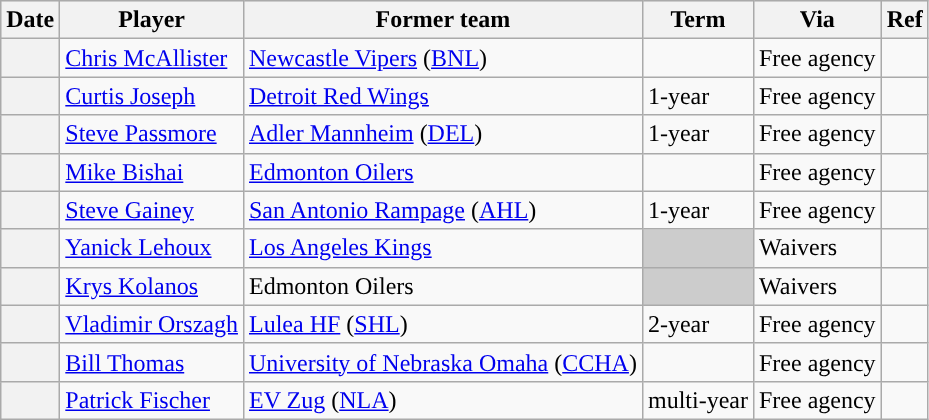<table class="wikitable plainrowheaders">
<tr style="background:#ddd; text-align:center;">
<th>Date</th>
<th>Player</th>
<th>Former team</th>
<th>Term</th>
<th>Via</th>
<th>Ref</th>
</tr>
<tr>
<th scope="row"></th>
<td><a href='#'>Chris McAllister</a></td>
<td><a href='#'>Newcastle Vipers</a> (<a href='#'>BNL</a>)</td>
<td></td>
<td>Free agency</td>
<td></td>
</tr>
<tr>
<th scope="row"></th>
<td><a href='#'>Curtis Joseph</a></td>
<td><a href='#'>Detroit Red Wings</a></td>
<td>1-year</td>
<td>Free agency</td>
<td></td>
</tr>
<tr>
<th scope="row"></th>
<td><a href='#'>Steve Passmore</a></td>
<td><a href='#'>Adler Mannheim</a> (<a href='#'>DEL</a>)</td>
<td>1-year</td>
<td>Free agency</td>
<td></td>
</tr>
<tr>
<th scope="row"></th>
<td><a href='#'>Mike Bishai</a></td>
<td><a href='#'>Edmonton Oilers</a></td>
<td></td>
<td>Free agency</td>
<td></td>
</tr>
<tr>
<th scope="row"></th>
<td><a href='#'>Steve Gainey</a></td>
<td><a href='#'>San Antonio Rampage</a> (<a href='#'>AHL</a>)</td>
<td>1-year</td>
<td>Free agency</td>
<td></td>
</tr>
<tr>
<th scope="row"></th>
<td><a href='#'>Yanick Lehoux</a></td>
<td><a href='#'>Los Angeles Kings</a></td>
<td style="background:#ccc"></td>
<td>Waivers</td>
<td></td>
</tr>
<tr>
<th scope="row"></th>
<td><a href='#'>Krys Kolanos</a></td>
<td>Edmonton Oilers</td>
<td style="background:#ccc"></td>
<td>Waivers</td>
<td></td>
</tr>
<tr>
<th scope="row"></th>
<td><a href='#'>Vladimir Orszagh</a></td>
<td><a href='#'>Lulea HF</a> (<a href='#'>SHL</a>)</td>
<td>2-year</td>
<td>Free agency</td>
<td></td>
</tr>
<tr>
<th scope="row"></th>
<td><a href='#'>Bill Thomas</a></td>
<td><a href='#'>University of Nebraska Omaha</a> (<a href='#'>CCHA</a>)</td>
<td></td>
<td>Free agency</td>
<td></td>
</tr>
<tr>
<th scope="row"></th>
<td><a href='#'>Patrick Fischer</a></td>
<td><a href='#'>EV Zug</a> (<a href='#'>NLA</a>)</td>
<td>multi-year</td>
<td>Free agency</td>
<td></td>
</tr>
</table>
